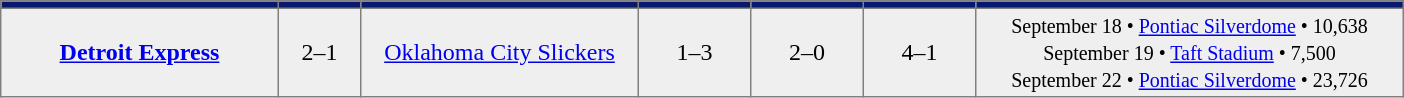<table style=border-collapse:collapse border=1 cellspacing=0 cellpadding=2>
<tr align=center bgcolor=#071871>
<th width=180></th>
<th width=50></th>
<th width=180></th>
<th width=70></th>
<th width=70></th>
<th width=70></th>
<td width=280></td>
</tr>
<tr align=center bgcolor=#efefef>
<td align=center><strong><a href='#'>Detroit Express</a></strong></td>
<td>2–1</td>
<td align=center><a href='#'>Oklahoma City Slickers</a></td>
<td>1–3</td>
<td>2–0</td>
<td>4–1</td>
<td><small>September 18 • <a href='#'>Pontiac Silverdome</a> • 10,638<br>September 19 • <a href='#'>Taft Stadium</a> • 7,500<br>September 22 • <a href='#'>Pontiac Silverdome</a> • 23,726</small></td>
</tr>
</table>
